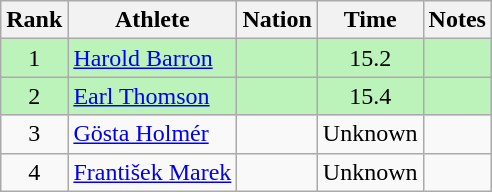<table class="wikitable sortable" style="text-align:center">
<tr>
<th>Rank</th>
<th>Athlete</th>
<th>Nation</th>
<th>Time</th>
<th>Notes</th>
</tr>
<tr bgcolor=bbf3bb>
<td>1</td>
<td align=left><a href='#'>Harold Barron</a></td>
<td align=left></td>
<td>15.2</td>
<td></td>
</tr>
<tr bgcolor=bbf3bb>
<td>2</td>
<td align=left><a href='#'>Earl Thomson</a></td>
<td align=left></td>
<td>15.4</td>
<td></td>
</tr>
<tr>
<td>3</td>
<td align=left><a href='#'>Gösta Holmér</a></td>
<td align=left></td>
<td>Unknown</td>
<td></td>
</tr>
<tr>
<td>4</td>
<td align=left><a href='#'>František Marek</a></td>
<td align=left></td>
<td>Unknown</td>
<td></td>
</tr>
</table>
